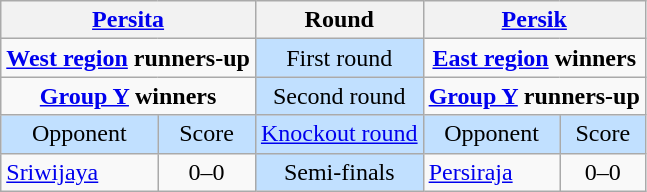<table class="wikitable" style="text-align:center">
<tr>
<th colspan=2><a href='#'>Persita</a></th>
<th>Round</th>
<th colspan=2><a href='#'>Persik</a></th>
</tr>
<tr>
<td colspan=2 valign=top><strong><a href='#'>West region</a> runners-up</strong><br></td>
<td style="background:#c1e0ff">First round</td>
<td colspan=2 valign=top><strong><a href='#'>East region</a> winners</strong><br></td>
</tr>
<tr>
<td colspan=2 valign=top><strong><a href='#'>Group Y</a> winners</strong><br></td>
<td style="background:#c1e0ff">Second round</td>
<td colspan=2 valign=top><strong><a href='#'>Group Y</a> runners-up</strong><br></td>
</tr>
<tr style="background:#c1e0ff">
<td>Opponent</td>
<td>Score</td>
<td><a href='#'>Knockout round</a></td>
<td>Opponent</td>
<td>Score</td>
</tr>
<tr>
<td align=left><a href='#'>Sriwijaya</a></td>
<td>0–0 </td>
<td style="background:#c1e0ff">Semi-finals</td>
<td align=left><a href='#'>Persiraja</a></td>
<td>0–0 </td>
</tr>
</table>
